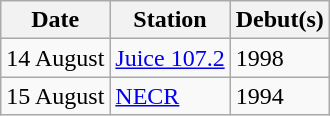<table class="wikitable">
<tr>
<th>Date</th>
<th>Station</th>
<th>Debut(s)</th>
</tr>
<tr>
<td>14 August</td>
<td><a href='#'>Juice 107.2</a></td>
<td>1998</td>
</tr>
<tr>
<td>15 August</td>
<td><a href='#'>NECR</a></td>
<td>1994</td>
</tr>
</table>
